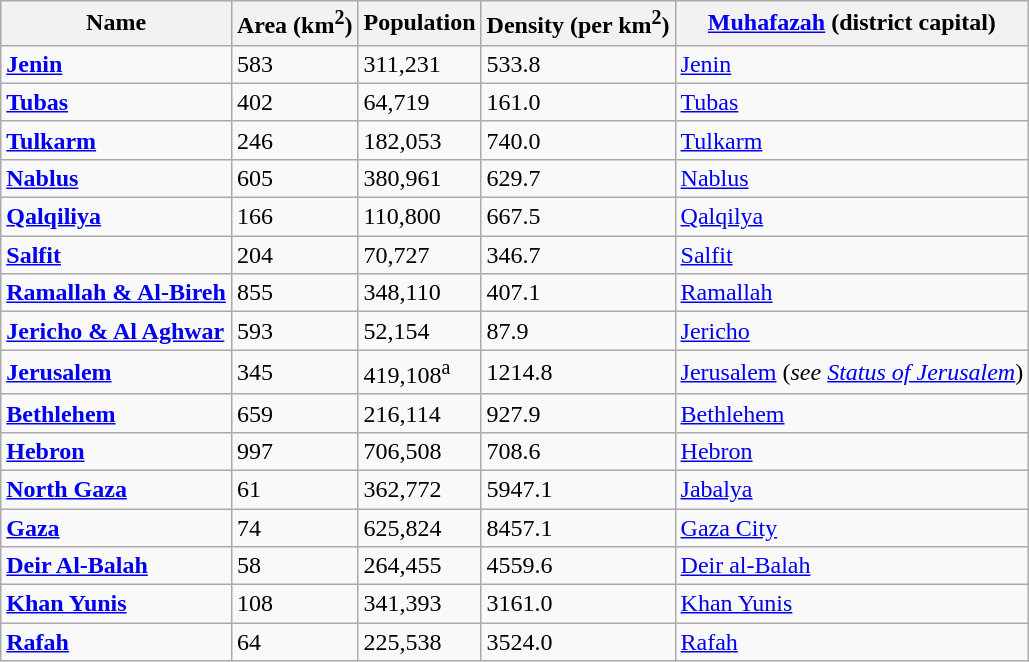<table class="wikitable sortable">
<tr>
<th>Name</th>
<th>Area (km<sup>2</sup>)</th>
<th>Population</th>
<th>Density (per km<sup>2</sup>)</th>
<th><a href='#'>Muhafazah</a> (district capital)</th>
</tr>
<tr>
<td><strong><a href='#'>Jenin</a></strong></td>
<td>583</td>
<td>311,231</td>
<td>533.8</td>
<td><a href='#'>Jenin</a></td>
</tr>
<tr>
<td><strong><a href='#'>Tubas</a></strong></td>
<td>402</td>
<td>64,719</td>
<td>161.0</td>
<td><a href='#'>Tubas</a></td>
</tr>
<tr>
<td><strong><a href='#'>Tulkarm</a></strong></td>
<td>246</td>
<td>182,053</td>
<td>740.0</td>
<td><a href='#'>Tulkarm</a></td>
</tr>
<tr>
<td><strong><a href='#'>Nablus</a></strong></td>
<td>605</td>
<td>380,961</td>
<td>629.7</td>
<td><a href='#'>Nablus</a></td>
</tr>
<tr>
<td><strong><a href='#'>Qalqiliya</a></strong></td>
<td>166</td>
<td>110,800</td>
<td>667.5</td>
<td><a href='#'>Qalqilya</a></td>
</tr>
<tr>
<td><strong><a href='#'>Salfit</a></strong></td>
<td>204</td>
<td>70,727</td>
<td>346.7</td>
<td><a href='#'>Salfit</a></td>
</tr>
<tr>
<td><strong><a href='#'>Ramallah & Al-Bireh</a></strong></td>
<td>855</td>
<td>348,110</td>
<td>407.1</td>
<td><a href='#'>Ramallah</a></td>
</tr>
<tr>
<td><strong><a href='#'>Jericho & Al Aghwar</a></strong></td>
<td>593</td>
<td>52,154</td>
<td>87.9</td>
<td><a href='#'>Jericho</a></td>
</tr>
<tr>
<td><strong><a href='#'>Jerusalem</a></strong></td>
<td>345</td>
<td>419,108<sup>a</sup></td>
<td>1214.8</td>
<td><a href='#'>Jerusalem</a> (<em>see <a href='#'>Status of Jerusalem</a></em>)</td>
</tr>
<tr>
<td><strong><a href='#'>Bethlehem</a></strong></td>
<td>659</td>
<td>216,114</td>
<td>927.9</td>
<td><a href='#'>Bethlehem</a></td>
</tr>
<tr>
<td><strong><a href='#'>Hebron</a></strong></td>
<td>997</td>
<td>706,508</td>
<td>708.6</td>
<td><a href='#'>Hebron</a></td>
</tr>
<tr>
<td><strong><a href='#'>North Gaza</a></strong></td>
<td>61</td>
<td>362,772</td>
<td>5947.1</td>
<td><a href='#'>Jabalya</a></td>
</tr>
<tr>
<td><strong><a href='#'>Gaza</a></strong></td>
<td>74</td>
<td>625,824</td>
<td>8457.1</td>
<td><a href='#'>Gaza City</a></td>
</tr>
<tr>
<td><strong><a href='#'>Deir Al-Balah</a></strong></td>
<td>58</td>
<td>264,455</td>
<td>4559.6</td>
<td><a href='#'>Deir al-Balah</a></td>
</tr>
<tr>
<td><strong><a href='#'>Khan Yunis</a></strong></td>
<td>108</td>
<td>341,393</td>
<td>3161.0</td>
<td><a href='#'>Khan Yunis</a></td>
</tr>
<tr>
<td><strong><a href='#'>Rafah</a></strong></td>
<td>64</td>
<td>225,538</td>
<td>3524.0</td>
<td><a href='#'>Rafah</a></td>
</tr>
</table>
